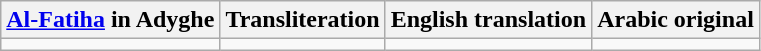<table class="wikitable">
<tr>
<th><a href='#'>Al-Fatiha</a> in Adyghe</th>
<th>Transliteration</th>
<th>English translation</th>
<th>Arabic original</th>
</tr>
<tr style="vertical-align:top;text-align:center;">
<td></td>
<td></td>
<td></td>
<td></td>
</tr>
</table>
